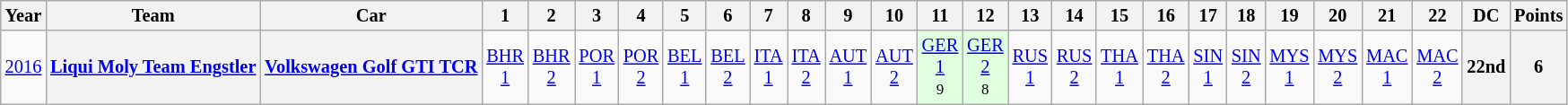<table class="wikitable" style="text-align:center; font-size:85%">
<tr>
<th>Year</th>
<th>Team</th>
<th>Car</th>
<th>1</th>
<th>2</th>
<th>3</th>
<th>4</th>
<th>5</th>
<th>6</th>
<th>7</th>
<th>8</th>
<th>9</th>
<th>10</th>
<th>11</th>
<th>12</th>
<th>13</th>
<th>14</th>
<th>15</th>
<th>16</th>
<th>17</th>
<th>18</th>
<th>19</th>
<th>20</th>
<th>21</th>
<th>22</th>
<th>DC</th>
<th>Points</th>
</tr>
<tr>
<td><a href='#'>2016</a></td>
<th><a href='#'>Liqui Moly Team Engstler</a></th>
<th><a href='#'>Volkswagen Golf GTI TCR</a></th>
<td><a href='#'>BHR<br>1</a></td>
<td><a href='#'>BHR<br>2</a></td>
<td><a href='#'>POR<br>1</a></td>
<td><a href='#'>POR<br>2</a></td>
<td><a href='#'>BEL<br>1</a></td>
<td><a href='#'>BEL<br>2</a></td>
<td><a href='#'>ITA<br>1</a></td>
<td><a href='#'>ITA<br>2</a></td>
<td><a href='#'>AUT<br>1</a></td>
<td><a href='#'>AUT<br>2</a></td>
<td style="background:#DFFFDF;"><a href='#'>GER<br>1</a><br><small>9</small></td>
<td style="background:#DFFFDF;"><a href='#'>GER<br>2</a><br><small>8</small></td>
<td><a href='#'>RUS<br>1</a></td>
<td><a href='#'>RUS<br>2</a></td>
<td><a href='#'>THA<br>1</a></td>
<td><a href='#'>THA<br>2</a></td>
<td><a href='#'>SIN<br>1</a></td>
<td><a href='#'>SIN<br>2</a></td>
<td><a href='#'>MYS<br>1</a></td>
<td><a href='#'>MYS<br>2</a></td>
<td><a href='#'>MAC<br>1</a></td>
<td><a href='#'>MAC<br>2</a></td>
<th>22nd</th>
<th>6</th>
</tr>
</table>
